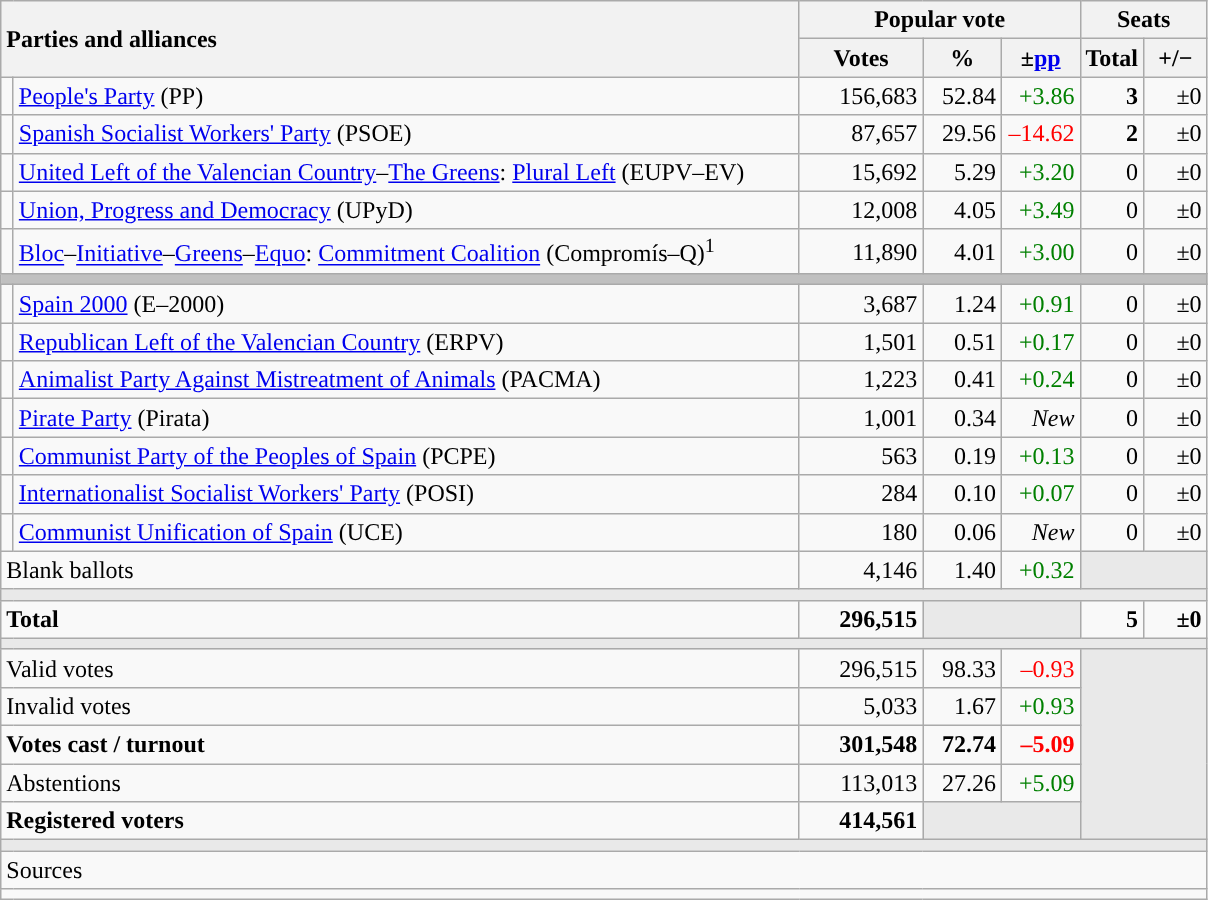<table class="wikitable" style="text-align:right;">
<tr>
<th style="text-align:left;" rowspan="2" colspan="2" width="525">Parties and alliances</th>
<th colspan="3">Popular vote</th>
<th colspan="2">Seats</th>
</tr>
<tr>
<th width="75">Votes</th>
<th width="45">%</th>
<th width="45">±<a href='#'>pp</a></th>
<th width="35">Total</th>
<th width="35">+/−</th>
</tr>
<tr>
<td width="1" style="color:inherit;background:"></td>
<td align="left"><a href='#'>People's Party</a> (PP)</td>
<td>156,683</td>
<td>52.84</td>
<td style="color:green;">+3.86</td>
<td><strong>3</strong></td>
<td>±0</td>
</tr>
<tr>
<td style="color:inherit;background:"></td>
<td align="left"><a href='#'>Spanish Socialist Workers' Party</a> (PSOE)</td>
<td>87,657</td>
<td>29.56</td>
<td style="color:red;">–14.62</td>
<td><strong>2</strong></td>
<td>±0</td>
</tr>
<tr>
<td style="color:inherit;background:"></td>
<td align="left"><a href='#'>United Left of the Valencian Country</a>–<a href='#'>The Greens</a>: <a href='#'>Plural Left</a> (EUPV–EV)</td>
<td>15,692</td>
<td>5.29</td>
<td style="color:green;">+3.20</td>
<td>0</td>
<td>±0</td>
</tr>
<tr>
<td style="color:inherit;background:"></td>
<td align="left"><a href='#'>Union, Progress and Democracy</a> (UPyD)</td>
<td>12,008</td>
<td>4.05</td>
<td style="color:green;">+3.49</td>
<td>0</td>
<td>±0</td>
</tr>
<tr>
<td style="color:inherit;background:"></td>
<td align="left"><a href='#'>Bloc</a>–<a href='#'>Initiative</a>–<a href='#'>Greens</a>–<a href='#'>Equo</a>: <a href='#'>Commitment Coalition</a> (Compromís–Q)<sup>1</sup></td>
<td>11,890</td>
<td>4.01</td>
<td style="color:green;">+3.00</td>
<td>0</td>
<td>±0</td>
</tr>
<tr>
<td colspan="7" bgcolor="#C0C0C0"></td>
</tr>
<tr>
<td style="color:inherit;background:"></td>
<td align="left"><a href='#'>Spain 2000</a> (E–2000)</td>
<td>3,687</td>
<td>1.24</td>
<td style="color:green;">+0.91</td>
<td>0</td>
<td>±0</td>
</tr>
<tr>
<td style="color:inherit;background:"></td>
<td align="left"><a href='#'>Republican Left of the Valencian Country</a> (ERPV)</td>
<td>1,501</td>
<td>0.51</td>
<td style="color:green;">+0.17</td>
<td>0</td>
<td>±0</td>
</tr>
<tr>
<td style="color:inherit;background:"></td>
<td align="left"><a href='#'>Animalist Party Against Mistreatment of Animals</a> (PACMA)</td>
<td>1,223</td>
<td>0.41</td>
<td style="color:green;">+0.24</td>
<td>0</td>
<td>±0</td>
</tr>
<tr>
<td style="color:inherit;background:"></td>
<td align="left"><a href='#'>Pirate Party</a> (Pirata)</td>
<td>1,001</td>
<td>0.34</td>
<td><em>New</em></td>
<td>0</td>
<td>±0</td>
</tr>
<tr>
<td style="color:inherit;background:"></td>
<td align="left"><a href='#'>Communist Party of the Peoples of Spain</a> (PCPE)</td>
<td>563</td>
<td>0.19</td>
<td style="color:green;">+0.13</td>
<td>0</td>
<td>±0</td>
</tr>
<tr>
<td style="color:inherit;background:"></td>
<td align="left"><a href='#'>Internationalist Socialist Workers' Party</a> (POSI)</td>
<td>284</td>
<td>0.10</td>
<td style="color:green;">+0.07</td>
<td>0</td>
<td>±0</td>
</tr>
<tr>
<td style="color:inherit;background:"></td>
<td align="left"><a href='#'>Communist Unification of Spain</a> (UCE)</td>
<td>180</td>
<td>0.06</td>
<td><em>New</em></td>
<td>0</td>
<td>±0</td>
</tr>
<tr>
<td align="left" colspan="2">Blank ballots</td>
<td>4,146</td>
<td>1.40</td>
<td style="color:green;">+0.32</td>
<td bgcolor="#E9E9E9" colspan="2"></td>
</tr>
<tr>
<td colspan="7" bgcolor="#E9E9E9"></td>
</tr>
<tr style="font-weight:bold;">
<td align="left" colspan="2">Total</td>
<td>296,515</td>
<td bgcolor="#E9E9E9" colspan="2"></td>
<td>5</td>
<td>±0</td>
</tr>
<tr>
<td colspan="7" bgcolor="#E9E9E9"></td>
</tr>
<tr>
<td align="left" colspan="2">Valid votes</td>
<td>296,515</td>
<td>98.33</td>
<td style="color:red;">–0.93</td>
<td bgcolor="#E9E9E9" colspan="2" rowspan="5"></td>
</tr>
<tr>
<td align="left" colspan="2">Invalid votes</td>
<td>5,033</td>
<td>1.67</td>
<td style="color:green;">+0.93</td>
</tr>
<tr style="font-weight:bold;">
<td align="left" colspan="2">Votes cast / turnout</td>
<td>301,548</td>
<td>72.74</td>
<td style="color:red;">–5.09</td>
</tr>
<tr>
<td align="left" colspan="2">Abstentions</td>
<td>113,013</td>
<td>27.26</td>
<td style="color:green;">+5.09</td>
</tr>
<tr style="font-weight:bold;">
<td align="left" colspan="2">Registered voters</td>
<td>414,561</td>
<td bgcolor="#E9E9E9" colspan="2"></td>
</tr>
<tr>
<td colspan="7" bgcolor="#E9E9E9"></td>
</tr>
<tr>
<td align="left" colspan="7">Sources</td>
</tr>
<tr>
<td colspan="7" style="text-align:left; max-width:790px;"></td>
</tr>
</table>
